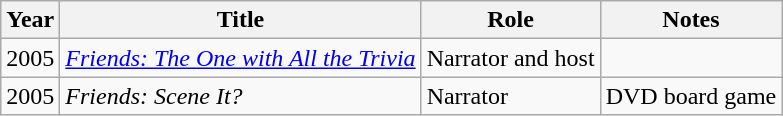<table class="wikitable">
<tr>
<th>Year</th>
<th>Title</th>
<th>Role</th>
<th>Notes</th>
</tr>
<tr>
<td>2005</td>
<td><em><a href='#'>Friends: The One with All the Trivia</a></em></td>
<td>Narrator and host</td>
<td></td>
</tr>
<tr>
<td>2005</td>
<td><em>Friends: Scene It?</em></td>
<td>Narrator</td>
<td>DVD board game</td>
</tr>
</table>
